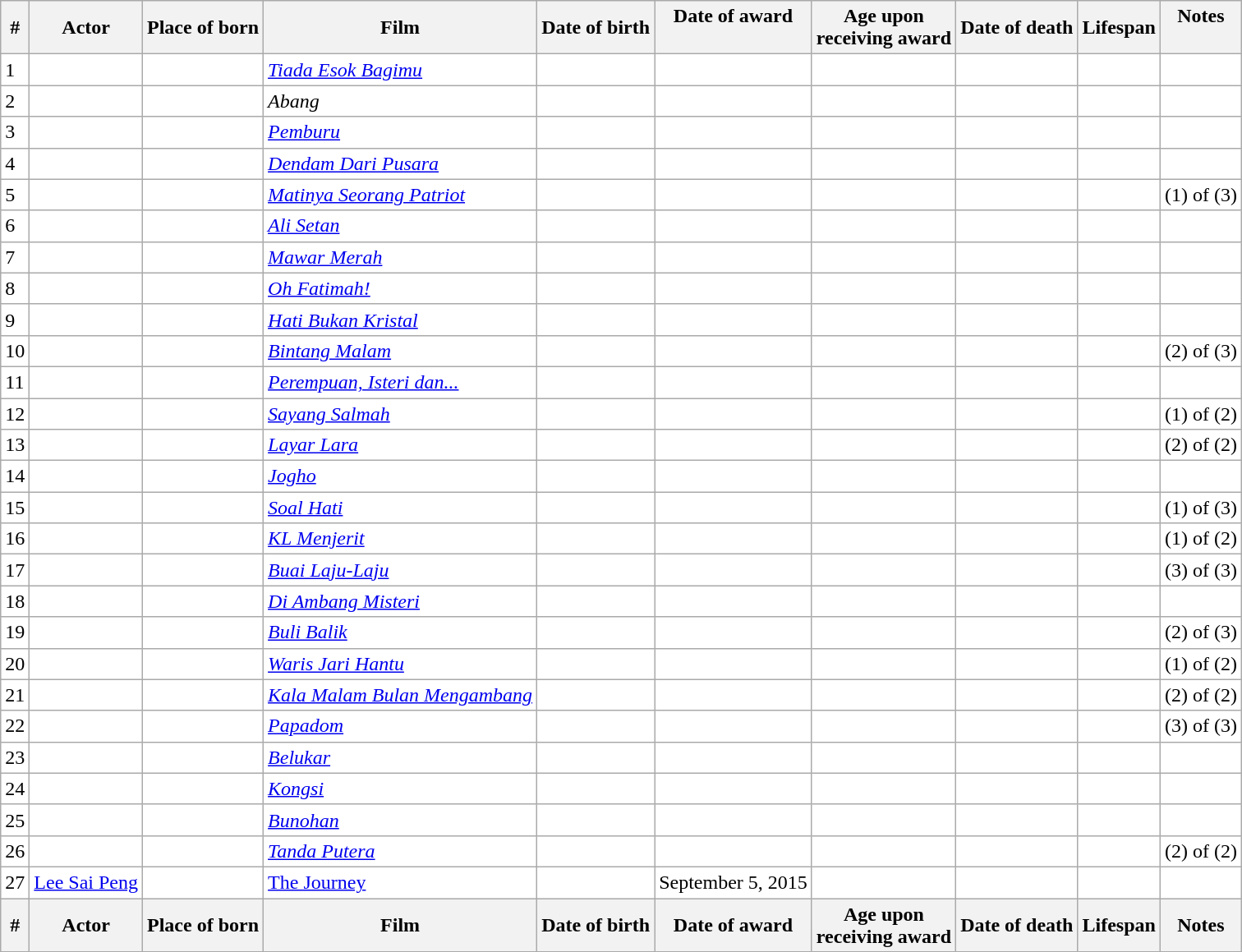<table class="sortable wikitable">
<tr>
<th>#<br></th>
<th>Actor<br></th>
<th>Place of born<br></th>
<th>Film<br></th>
<th>Date of birth<br></th>
<th class="unsortable" style="text-align:center; vertical-align:top;">Date of award<br></th>
<th>Age upon<br>receiving award<br></th>
<th>Date of death<br></th>
<th>Lifespan<br></th>
<th class="unsortable" style="text-align:center; vertical-align:top;">Notes<br></th>
</tr>
<tr style="text-align:left; background:#fff;">
<td>1</td>
<td></td>
<td></td>
<td><em><a href='#'>Tiada Esok Bagimu</a></em></td>
<td></td>
<td></td>
<td></td>
<td></td>
<td></td>
<td></td>
</tr>
<tr style="text-align:left; background:#fff;">
<td>2</td>
<td></td>
<td></td>
<td><em>Abang</em></td>
<td></td>
<td></td>
<td></td>
<td></td>
<td></td>
<td></td>
</tr>
<tr style="text-align:left; background:#fff;">
<td>3</td>
<td></td>
<td></td>
<td><em><a href='#'>Pemburu</a></em></td>
<td></td>
<td></td>
<td></td>
<td></td>
<td></td>
<td></td>
</tr>
<tr style="text-align:left; background:#fff;">
<td>4</td>
<td></td>
<td></td>
<td><em><a href='#'>Dendam Dari Pusara</a></em></td>
<td></td>
<td></td>
<td></td>
<td></td>
<td></td>
<td></td>
</tr>
<tr style="text-align:left; background:#fff;">
<td>5</td>
<td></td>
<td></td>
<td><em><a href='#'>Matinya Seorang Patriot</a></em></td>
<td></td>
<td></td>
<td></td>
<td></td>
<td></td>
<td>(1) of (3)</td>
</tr>
<tr style="text-align:left; background:#fff;">
<td>6</td>
<td></td>
<td></td>
<td><em><a href='#'>Ali Setan</a></em></td>
<td></td>
<td></td>
<td></td>
<td></td>
<td></td>
<td></td>
</tr>
<tr style="text-align:left; background:#fff;">
<td>7</td>
<td></td>
<td></td>
<td><em><a href='#'>Mawar Merah</a></em></td>
<td></td>
<td></td>
<td></td>
<td></td>
<td></td>
<td></td>
</tr>
<tr style="text-align:left; background:#fff;">
<td>8</td>
<td></td>
<td></td>
<td><em><a href='#'>Oh Fatimah!</a></em></td>
<td></td>
<td></td>
<td></td>
<td></td>
<td></td>
<td></td>
</tr>
<tr style="text-align:left; background:#fff;">
<td>9</td>
<td></td>
<td></td>
<td><em><a href='#'>Hati Bukan Kristal</a></em></td>
<td></td>
<td></td>
<td></td>
<td></td>
<td></td>
<td></td>
</tr>
<tr style="text-align:left; background:#fff;">
<td>10</td>
<td></td>
<td></td>
<td><em><a href='#'>Bintang Malam</a></em></td>
<td></td>
<td></td>
<td></td>
<td></td>
<td></td>
<td>(2) of (3)</td>
</tr>
<tr style="text-align:left; background:#fff;">
<td>11</td>
<td></td>
<td></td>
<td><em><a href='#'>Perempuan, Isteri dan...</a></em></td>
<td></td>
<td></td>
<td></td>
<td></td>
<td></td>
<td></td>
</tr>
<tr style="text-align:left; background:#fff;">
<td>12</td>
<td></td>
<td></td>
<td><em><a href='#'>Sayang Salmah</a></em></td>
<td></td>
<td></td>
<td></td>
<td></td>
<td></td>
<td>(1) of (2)</td>
</tr>
<tr style="text-align:left; background:#fff;">
<td>13</td>
<td></td>
<td></td>
<td><em><a href='#'>Layar Lara</a></em></td>
<td></td>
<td></td>
<td></td>
<td></td>
<td></td>
<td>(2) of (2)</td>
</tr>
<tr style="text-align:left; background:#fff;">
<td>14</td>
<td></td>
<td></td>
<td><em><a href='#'>Jogho</a></em></td>
<td></td>
<td></td>
<td></td>
<td></td>
<td></td>
<td></td>
</tr>
<tr style="text-align:left; background:#fff;">
<td>15</td>
<td></td>
<td></td>
<td><em><a href='#'>Soal Hati</a></em></td>
<td></td>
<td></td>
<td></td>
<td></td>
<td></td>
<td>(1) of (3)</td>
</tr>
<tr style="text-align:left; background:#fff;">
<td>16</td>
<td></td>
<td></td>
<td><em><a href='#'>KL Menjerit</a></em></td>
<td></td>
<td></td>
<td></td>
<td></td>
<td></td>
<td>(1) of (2)</td>
</tr>
<tr style="text-align:left; background:#fff;">
<td>17</td>
<td></td>
<td></td>
<td><em><a href='#'>Buai Laju-Laju</a></em></td>
<td></td>
<td></td>
<td></td>
<td></td>
<td></td>
<td>(3) of (3)</td>
</tr>
<tr style="text-align:left; background:#fff;">
<td>18</td>
<td></td>
<td></td>
<td><em><a href='#'>Di Ambang Misteri</a></em></td>
<td></td>
<td></td>
<td></td>
<td></td>
<td></td>
<td></td>
</tr>
<tr style="text-align:left; background:#fff;">
<td>19</td>
<td></td>
<td></td>
<td><em><a href='#'>Buli Balik</a></em></td>
<td></td>
<td></td>
<td></td>
<td></td>
<td></td>
<td>(2) of (3)</td>
</tr>
<tr style="text-align:left; background:#fff;">
<td>20</td>
<td></td>
<td></td>
<td><em><a href='#'>Waris Jari Hantu</a></em></td>
<td></td>
<td></td>
<td></td>
<td></td>
<td></td>
<td>(1) of (2)</td>
</tr>
<tr style="text-align:left; background:#fff;">
<td>21</td>
<td></td>
<td></td>
<td><em><a href='#'>Kala Malam Bulan Mengambang</a></em></td>
<td></td>
<td></td>
<td></td>
<td></td>
<td></td>
<td>(2) of (2)</td>
</tr>
<tr style="text-align:left; background:#fff;">
<td>22</td>
<td></td>
<td></td>
<td><em><a href='#'>Papadom</a></em></td>
<td></td>
<td></td>
<td></td>
<td></td>
<td></td>
<td>(3) of (3)</td>
</tr>
<tr style="text-align:left; background:#fff;">
<td>23</td>
<td></td>
<td></td>
<td><em><a href='#'>Belukar</a></em></td>
<td></td>
<td></td>
<td></td>
<td></td>
<td></td>
<td></td>
</tr>
<tr style="text-align:left; background:#fff;">
<td>24</td>
<td></td>
<td></td>
<td><em><a href='#'>Kongsi</a></em></td>
<td></td>
<td></td>
<td></td>
<td></td>
<td></td>
<td></td>
</tr>
<tr style="text-align:left; background:#fff;">
<td>25</td>
<td></td>
<td></td>
<td><em><a href='#'>Bunohan</a></em></td>
<td></td>
<td></td>
<td></td>
<td></td>
<td></td>
<td></td>
</tr>
<tr style="text-align:left; background:#fff;">
<td>26</td>
<td></td>
<td></td>
<td><em><a href='#'>Tanda Putera</a></em></td>
<td></td>
<td></td>
<td></td>
<td></td>
<td></td>
<td>(2) of (2)</td>
</tr>
<tr style="text-align:left; background:#fff;">
<td>27</td>
<td><a href='#'>Lee Sai Peng</a></td>
<td></td>
<td><a href='#'>The Journey</a></td>
<td></td>
<td>September 5, 2015</td>
<td></td>
<td></td>
<td></td>
<td></td>
</tr>
<tr>
<th>#</th>
<th>Actor</th>
<th>Place of born</th>
<th>Film</th>
<th>Date of birth</th>
<th>Date of award</th>
<th>Age upon<br>receiving award</th>
<th>Date of death</th>
<th>Lifespan</th>
<th>Notes</th>
</tr>
</table>
